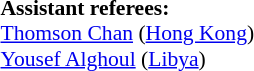<table width=50% style="font-size: 90%">
<tr>
<td><br><strong>Assistant referees:</strong>
<br><a href='#'>Thomson Chan</a> (<a href='#'>Hong Kong</a>)
<br><a href='#'>Yousef Alghoul</a> (<a href='#'>Libya</a>)</td>
</tr>
</table>
